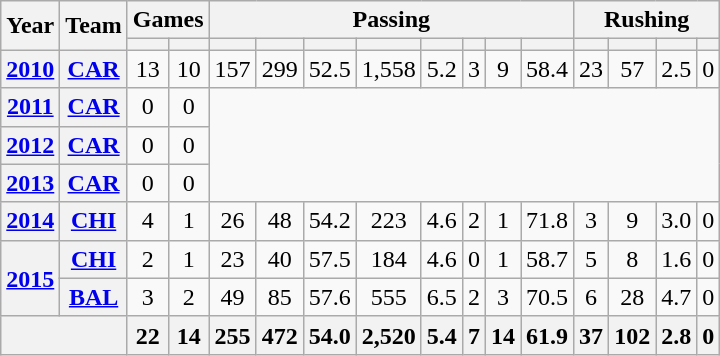<table class="wikitable" style="text-align:center;">
<tr>
<th rowspan="2">Year</th>
<th rowspan="2">Team</th>
<th colspan="2">Games</th>
<th colspan="8">Passing</th>
<th colspan="4">Rushing</th>
</tr>
<tr>
<th></th>
<th></th>
<th></th>
<th></th>
<th></th>
<th></th>
<th></th>
<th></th>
<th></th>
<th></th>
<th></th>
<th></th>
<th></th>
<th></th>
</tr>
<tr>
<th><a href='#'>2010</a></th>
<th><a href='#'>CAR</a></th>
<td>13</td>
<td>10</td>
<td>157</td>
<td>299</td>
<td>52.5</td>
<td>1,558</td>
<td>5.2</td>
<td>3</td>
<td>9</td>
<td>58.4</td>
<td>23</td>
<td>57</td>
<td>2.5</td>
<td>0</td>
</tr>
<tr>
<th><a href='#'>2011</a></th>
<th><a href='#'>CAR</a></th>
<td>0</td>
<td>0</td>
<td rowspan="3" colspan="12"></td>
</tr>
<tr>
<th><a href='#'>2012</a></th>
<th><a href='#'>CAR</a></th>
<td>0</td>
<td>0</td>
</tr>
<tr>
<th><a href='#'>2013</a></th>
<th><a href='#'>CAR</a></th>
<td>0</td>
<td>0</td>
</tr>
<tr>
<th><a href='#'>2014</a></th>
<th><a href='#'>CHI</a></th>
<td>4</td>
<td>1</td>
<td>26</td>
<td>48</td>
<td>54.2</td>
<td>223</td>
<td>4.6</td>
<td>2</td>
<td>1</td>
<td>71.8</td>
<td>3</td>
<td>9</td>
<td>3.0</td>
<td>0</td>
</tr>
<tr>
<th rowspan="2"><a href='#'>2015</a></th>
<th><a href='#'>CHI</a></th>
<td>2</td>
<td>1</td>
<td>23</td>
<td>40</td>
<td>57.5</td>
<td>184</td>
<td>4.6</td>
<td>0</td>
<td>1</td>
<td>58.7</td>
<td>5</td>
<td>8</td>
<td>1.6</td>
<td>0</td>
</tr>
<tr>
<th><a href='#'>BAL</a></th>
<td>3</td>
<td>2</td>
<td>49</td>
<td>85</td>
<td>57.6</td>
<td>555</td>
<td>6.5</td>
<td>2</td>
<td>3</td>
<td>70.5</td>
<td>6</td>
<td>28</td>
<td>4.7</td>
<td>0</td>
</tr>
<tr>
<th colspan="2"></th>
<th>22</th>
<th>14</th>
<th>255</th>
<th>472</th>
<th>54.0</th>
<th>2,520</th>
<th>5.4</th>
<th>7</th>
<th>14</th>
<th>61.9</th>
<th>37</th>
<th>102</th>
<th>2.8</th>
<th>0</th>
</tr>
</table>
